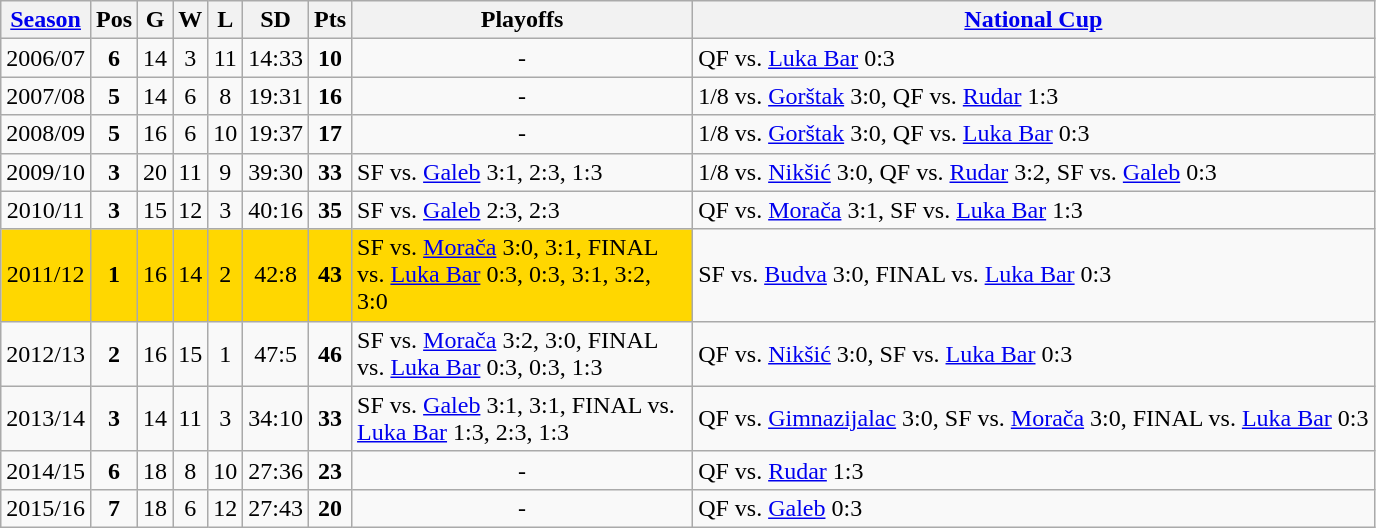<table class="wikitable" style="text-align:center">
<tr>
<th><a href='#'>Season</a></th>
<th>Pos</th>
<th>G</th>
<th>W</th>
<th>L</th>
<th>SD</th>
<th>Pts</th>
<th style="width:220px;">Playoffs</th>
<th><a href='#'>National Cup</a></th>
</tr>
<tr>
<td>2006/07</td>
<td><strong>6</strong></td>
<td>14</td>
<td>3</td>
<td>11</td>
<td>14:33</td>
<td><strong>10</strong></td>
<td>-</td>
<td style="text-align:left;">QF vs. <a href='#'>Luka Bar</a> 0:3</td>
</tr>
<tr>
<td>2007/08</td>
<td><strong>5</strong></td>
<td>14</td>
<td>6</td>
<td>8</td>
<td>19:31</td>
<td><strong>16</strong></td>
<td>-</td>
<td style="text-align:left;">1/8 vs. <a href='#'>Gorštak</a> 3:0, QF vs. <a href='#'>Rudar</a> 1:3</td>
</tr>
<tr>
<td>2008/09</td>
<td><strong>5</strong></td>
<td>16</td>
<td>6</td>
<td>10</td>
<td>19:37</td>
<td><strong>17</strong></td>
<td>-</td>
<td style="text-align:left;">1/8 vs. <a href='#'>Gorštak</a> 3:0, QF vs. <a href='#'>Luka Bar</a> 0:3</td>
</tr>
<tr>
<td>2009/10</td>
<td><strong>3</strong></td>
<td>20</td>
<td>11</td>
<td>9</td>
<td>39:30</td>
<td><strong>33</strong></td>
<td style="text-align:left;">SF vs. <a href='#'>Galeb</a> 3:1, 2:3, 1:3</td>
<td style="text-align:left;">1/8 vs. <a href='#'>Nikšić</a> 3:0, QF vs. <a href='#'>Rudar</a> 3:2, SF vs. <a href='#'>Galeb</a> 0:3</td>
</tr>
<tr>
<td>2010/11</td>
<td><strong>3</strong></td>
<td>15</td>
<td>12</td>
<td>3</td>
<td>40:16</td>
<td><strong>35</strong></td>
<td style="text-align:left;">SF vs. <a href='#'>Galeb</a> 2:3, 2:3</td>
<td style="text-align:left;">QF vs. <a href='#'>Morača</a> 3:1, SF vs. <a href='#'>Luka Bar</a> 1:3</td>
</tr>
<tr>
<td bgcolor=gold>2011/12</td>
<td bgcolor=gold><strong>1</strong></td>
<td bgcolor=gold>16</td>
<td bgcolor=gold>14</td>
<td bgcolor=gold>2</td>
<td bgcolor=gold>42:8</td>
<td bgcolor=gold><strong>43</strong></td>
<td style="background:gold; text-align:left;">SF vs. <a href='#'>Morača</a> 3:0, 3:1, FINAL vs. <a href='#'>Luka Bar</a> 0:3, 0:3, 3:1, 3:2, 3:0</td>
<td style="text-align:left;">SF vs. <a href='#'>Budva</a> 3:0, FINAL vs. <a href='#'>Luka Bar</a> 0:3</td>
</tr>
<tr>
<td>2012/13</td>
<td><strong>2</strong></td>
<td>16</td>
<td>15</td>
<td>1</td>
<td>47:5</td>
<td><strong>46</strong></td>
<td style="text-align:left;">SF vs. <a href='#'>Morača</a> 3:2, 3:0, FINAL vs. <a href='#'>Luka Bar</a> 0:3, 0:3, 1:3</td>
<td style="text-align:left;">QF vs. <a href='#'>Nikšić</a> 3:0, SF vs. <a href='#'>Luka Bar</a> 0:3</td>
</tr>
<tr>
<td>2013/14</td>
<td><strong>3</strong></td>
<td>14</td>
<td>11</td>
<td>3</td>
<td>34:10</td>
<td><strong>33</strong></td>
<td style="text-align:left;">SF vs. <a href='#'>Galeb</a> 3:1, 3:1, FINAL vs. <a href='#'>Luka Bar</a> 1:3, 2:3, 1:3</td>
<td style="text-align:left;">QF vs. <a href='#'>Gimnazijalac</a> 3:0, SF vs. <a href='#'>Morača</a> 3:0, FINAL vs. <a href='#'>Luka Bar</a> 0:3</td>
</tr>
<tr>
<td>2014/15</td>
<td><strong>6</strong></td>
<td>18</td>
<td>8</td>
<td>10</td>
<td>27:36</td>
<td><strong>23</strong></td>
<td>-</td>
<td style="text-align:left;">QF vs. <a href='#'>Rudar</a> 1:3</td>
</tr>
<tr>
<td>2015/16</td>
<td><strong>7</strong></td>
<td>18</td>
<td>6</td>
<td>12</td>
<td>27:43</td>
<td><strong>20</strong></td>
<td>-</td>
<td style="text-align:left;">QF vs. <a href='#'>Galeb</a> 0:3</td>
</tr>
</table>
